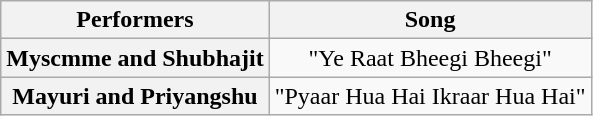<table class="wikitable unsortable" style="text-align:center">
<tr>
<th scope="col">Performers</th>
<th scope="col">Song</th>
</tr>
<tr>
<th>Myscmme and Shubhajit</th>
<td>"Ye Raat Bheegi Bheegi"</td>
</tr>
<tr>
<th scope="row">Mayuri and Priyangshu</th>
<td>"Pyaar Hua Hai Ikraar Hua Hai"</td>
</tr>
</table>
